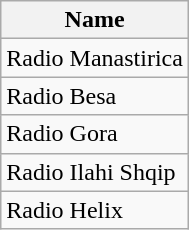<table class="wikitable sortable">
<tr>
<th>Name</th>
</tr>
<tr>
<td>Radio Manastirica</td>
</tr>
<tr>
<td>Radio Besa</td>
</tr>
<tr>
<td>Radio Gora</td>
</tr>
<tr>
<td>Radio Ilahi Shqip</td>
</tr>
<tr>
<td>Radio Helix</td>
</tr>
</table>
